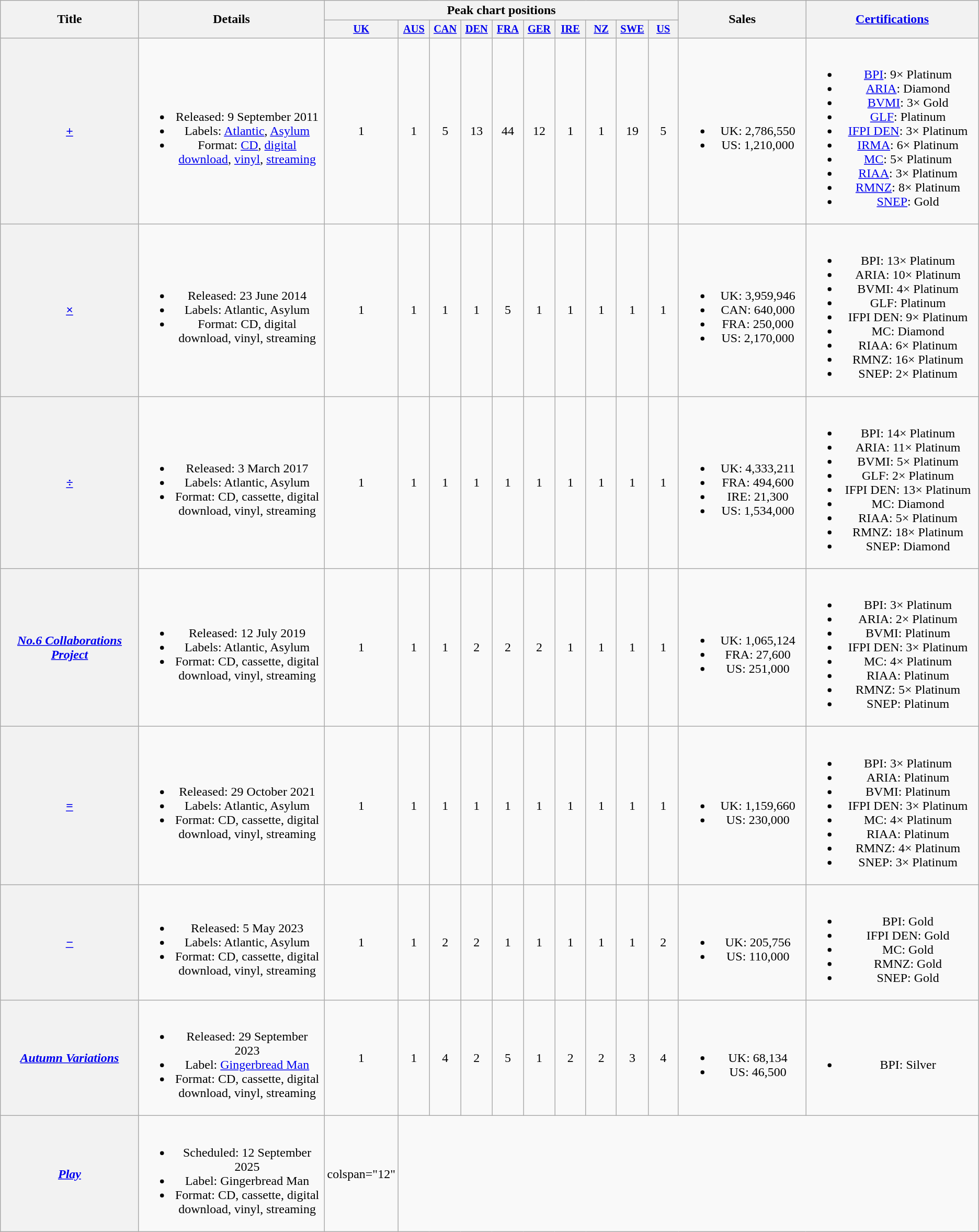<table class="wikitable plainrowheaders" style="text-align:center;">
<tr>
<th scope="col" rowspan="2" style="width:11em;">Title</th>
<th scope="col" rowspan="2" style="width:15em;">Details</th>
<th scope="col" colspan="10">Peak chart positions</th>
<th scope="col" rowspan="2" style="width:10em;">Sales</th>
<th scope="col" rowspan="2" style="width:14em;"><a href='#'>Certifications</a></th>
</tr>
<tr>
<th scope="col" style="width:2.51em;font-size:85%;"><a href='#'>UK</a><br></th>
<th scope="col" style="width:2.5em;font-size:85%;"><a href='#'>AUS</a><br></th>
<th scope="col" style="width:2.5em;font-size:85%;"><a href='#'>CAN</a><br></th>
<th scope="col" style="width:2.5em;font-size:85%;"><a href='#'>DEN</a><br></th>
<th scope="col" style="width:2.5em;font-size:85%;"><a href='#'>FRA</a><br></th>
<th scope="col" style="width:2.5em;font-size:85%;"><a href='#'>GER</a><br></th>
<th scope="col" style="width:2.5em;font-size:85%;"><a href='#'>IRE</a><br></th>
<th scope="col" style="width:2.5em;font-size:85%;"><a href='#'>NZ</a><br></th>
<th scope="col" style="width:2.5em;font-size:85%;"><a href='#'>SWE</a><br></th>
<th scope="col" style="width:2.5em;font-size:85%;"><a href='#'>US</a><br></th>
</tr>
<tr>
<th scope="row"><em><a href='#'>+</a></em></th>
<td><br><ul><li>Released: 9 September 2011</li><li>Labels: <a href='#'>Atlantic</a>, <a href='#'>Asylum</a></li><li>Format: <a href='#'>CD</a>, <a href='#'>digital download</a>, <a href='#'>vinyl</a>, <a href='#'>streaming</a></li></ul></td>
<td>1</td>
<td>1</td>
<td>5</td>
<td>13</td>
<td>44</td>
<td>12</td>
<td>1</td>
<td>1</td>
<td>19</td>
<td>5</td>
<td><br><ul><li>UK: 2,786,550</li><li>US: 1,210,000</li></ul></td>
<td><br><ul><li><a href='#'>BPI</a>: 9× Platinum</li><li><a href='#'>ARIA</a>: Diamond</li><li><a href='#'>BVMI</a>: 3× Gold</li><li><a href='#'>GLF</a>: Platinum</li><li><a href='#'>IFPI DEN</a>: 3× Platinum</li><li><a href='#'>IRMA</a>: 6× Platinum</li><li><a href='#'>MC</a>: 5× Platinum</li><li><a href='#'>RIAA</a>: 3× Platinum</li><li><a href='#'>RMNZ</a>: 8× Platinum</li><li><a href='#'>SNEP</a>: Gold</li></ul></td>
</tr>
<tr>
<th scope="row"><em><a href='#'>×</a></em></th>
<td><br><ul><li>Released: 23 June 2014</li><li>Labels: Atlantic, Asylum</li><li>Format: CD, digital download, vinyl, streaming</li></ul></td>
<td>1</td>
<td>1</td>
<td>1</td>
<td>1</td>
<td>5</td>
<td>1</td>
<td>1</td>
<td>1</td>
<td>1</td>
<td>1</td>
<td><br><ul><li>UK: 3,959,946</li><li>CAN: 640,000</li><li>FRA: 250,000</li><li>US: 2,170,000</li></ul></td>
<td><br><ul><li>BPI: 13× Platinum</li><li>ARIA: 10× Platinum</li><li>BVMI: 4× Platinum</li><li>GLF: Platinum</li><li>IFPI DEN: 9× Platinum</li><li>MC: Diamond</li><li>RIAA: 6× Platinum</li><li>RMNZ: 16× Platinum</li><li>SNEP: 2× Platinum</li></ul></td>
</tr>
<tr>
<th scope="row"><em><a href='#'>÷</a></em></th>
<td><br><ul><li>Released: 3 March 2017</li><li>Labels: Atlantic, Asylum</li><li>Format: CD, cassette, digital download, vinyl, streaming</li></ul></td>
<td>1</td>
<td>1</td>
<td>1</td>
<td>1</td>
<td>1</td>
<td>1</td>
<td>1</td>
<td>1</td>
<td>1</td>
<td>1</td>
<td><br><ul><li>UK: 4,333,211</li><li>FRA: 494,600</li><li>IRE: 21,300</li><li>US: 1,534,000</li></ul></td>
<td><br><ul><li>BPI: 14× Platinum</li><li>ARIA: 11× Platinum</li><li>BVMI: 5× Platinum</li><li>GLF: 2× Platinum</li><li>IFPI DEN: 13× Platinum</li><li>MC: Diamond</li><li>RIAA: 5× Platinum</li><li>RMNZ: 18× Platinum</li><li>SNEP: Diamond</li></ul></td>
</tr>
<tr>
<th scope="row"><em><a href='#'>No.6 Collaborations Project</a></em></th>
<td><br><ul><li>Released: 12 July 2019</li><li>Labels: Atlantic, Asylum</li><li>Format: CD, cassette, digital download, vinyl, streaming</li></ul></td>
<td>1</td>
<td>1</td>
<td>1</td>
<td>2</td>
<td>2</td>
<td>2</td>
<td>1</td>
<td>1</td>
<td>1</td>
<td>1</td>
<td><br><ul><li>UK: 1,065,124</li><li>FRA: 27,600</li><li>US: 251,000</li></ul></td>
<td><br><ul><li>BPI: 3× Platinum</li><li>ARIA: 2× Platinum</li><li>BVMI: Platinum</li><li>IFPI DEN: 3× Platinum</li><li>MC: 4× Platinum</li><li>RIAA: Platinum</li><li>RMNZ: 5× Platinum</li><li>SNEP: Platinum</li></ul></td>
</tr>
<tr>
<th scope="row"><em><a href='#'>=</a></em></th>
<td><br><ul><li>Released: 29 October 2021</li><li>Labels: Atlantic, Asylum</li><li>Format: CD, cassette, digital download, vinyl, streaming</li></ul></td>
<td>1</td>
<td>1</td>
<td>1</td>
<td>1</td>
<td>1</td>
<td>1</td>
<td>1</td>
<td>1</td>
<td>1</td>
<td>1</td>
<td><br><ul><li>UK: 1,159,660</li><li>US: 230,000</li></ul></td>
<td><br><ul><li>BPI: 3× Platinum</li><li>ARIA: Platinum</li><li>BVMI: Platinum</li><li>IFPI DEN: 3× Platinum</li><li>MC: 4× Platinum</li><li>RIAA: Platinum</li><li>RMNZ: 4× Platinum</li><li>SNEP: 3× Platinum</li></ul></td>
</tr>
<tr>
<th scope="row"><em><a href='#'>−</a></em></th>
<td><br><ul><li>Released: 5 May 2023</li><li>Labels: Atlantic, Asylum</li><li>Format: CD, cassette, digital download, vinyl, streaming</li></ul></td>
<td>1</td>
<td>1</td>
<td>2</td>
<td>2</td>
<td>1</td>
<td>1</td>
<td>1</td>
<td>1</td>
<td>1</td>
<td>2</td>
<td><br><ul><li>UK: 205,756</li><li>US: 110,000</li></ul></td>
<td><br><ul><li>BPI: Gold</li><li>IFPI DEN: Gold</li><li>MC: Gold</li><li>RMNZ: Gold</li><li>SNEP: Gold</li></ul></td>
</tr>
<tr>
<th scope="row"><em><a href='#'>Autumn Variations</a></em></th>
<td><br><ul><li>Released: 29 September 2023</li><li>Label: <a href='#'>Gingerbread Man</a></li><li>Format: CD, cassette, digital download, vinyl, streaming</li></ul></td>
<td>1</td>
<td>1</td>
<td>4</td>
<td>2</td>
<td>5</td>
<td>1</td>
<td>2</td>
<td>2</td>
<td>3</td>
<td>4</td>
<td><br><ul><li>UK: 68,134</li><li>US: 46,500</li></ul></td>
<td><br><ul><li>BPI: Silver</li></ul></td>
</tr>
<tr>
<th scope="row"><em><a href='#'>Play</a></em></th>
<td><br><ul><li>Scheduled: 12 September 2025</li><li>Label: Gingerbread Man</li><li>Format: CD, cassette, digital download, vinyl, streaming</li></ul></td>
<td>colspan="12" </td>
</tr>
</table>
